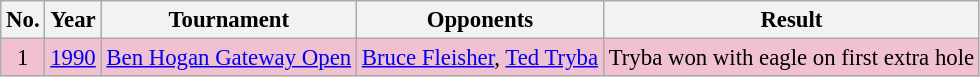<table class="wikitable" style="font-size:95%;">
<tr>
<th>No.</th>
<th>Year</th>
<th>Tournament</th>
<th>Opponents</th>
<th>Result</th>
</tr>
<tr style="background:#F2C1D1;">
<td align=center>1</td>
<td><a href='#'>1990</a></td>
<td><a href='#'>Ben Hogan Gateway Open</a></td>
<td> <a href='#'>Bruce Fleisher</a>,  <a href='#'>Ted Tryba</a></td>
<td>Tryba won with eagle on first extra hole</td>
</tr>
</table>
